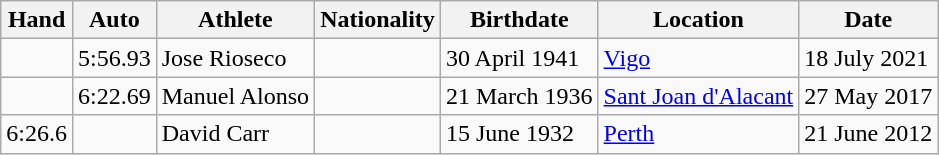<table class="wikitable">
<tr>
<th>Hand</th>
<th>Auto</th>
<th>Athlete</th>
<th>Nationality</th>
<th>Birthdate</th>
<th>Location</th>
<th>Date</th>
</tr>
<tr>
<td></td>
<td>5:56.93</td>
<td>Jose Rioseco</td>
<td></td>
<td>30 April 1941</td>
<td><a href='#'>Vigo</a></td>
<td>18 July 2021</td>
</tr>
<tr>
<td></td>
<td>6:22.69</td>
<td>Manuel Alonso</td>
<td></td>
<td>21 March 1936</td>
<td><a href='#'>Sant Joan d'Alacant</a></td>
<td>27 May 2017</td>
</tr>
<tr>
<td>6:26.6</td>
<td></td>
<td>David Carr</td>
<td></td>
<td>15 June 1932</td>
<td><a href='#'>Perth</a></td>
<td>21 June 2012</td>
</tr>
</table>
